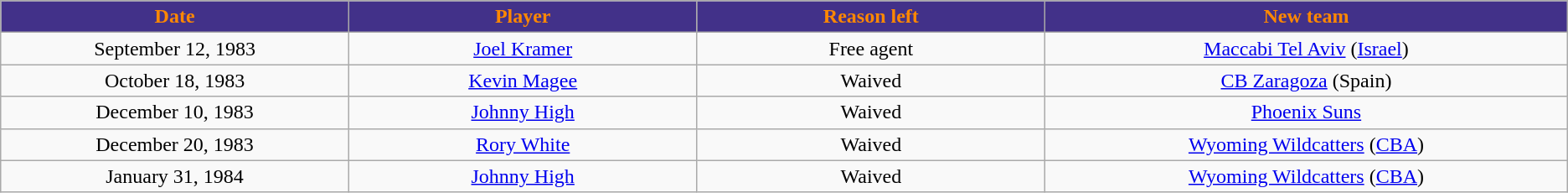<table class="wikitable">
<tr>
<th style="background:#423189; color:#FF8800" width="10%">Date</th>
<th style="background:#423189; color:#FF8800" width="10%">Player</th>
<th style="background:#423189; color:#FF8800" width="10%">Reason left</th>
<th style="background:#423189; color:#FF8800" width="15%">New team</th>
</tr>
<tr style="text-align: center">
<td>September 12, 1983</td>
<td><a href='#'>Joel Kramer</a></td>
<td>Free agent</td>
<td><a href='#'>Maccabi Tel Aviv</a> (<a href='#'>Israel</a>)</td>
</tr>
<tr style="text-align: center">
<td>October 18, 1983</td>
<td><a href='#'>Kevin Magee</a></td>
<td>Waived</td>
<td><a href='#'>CB Zaragoza</a> (Spain)</td>
</tr>
<tr style="text-align: center">
<td>December 10, 1983</td>
<td><a href='#'>Johnny High</a></td>
<td>Waived</td>
<td><a href='#'>Phoenix Suns</a></td>
</tr>
<tr style="text-align: center">
<td>December 20, 1983</td>
<td><a href='#'>Rory White</a></td>
<td>Waived</td>
<td><a href='#'>Wyoming Wildcatters</a> (<a href='#'>CBA</a>)</td>
</tr>
<tr style="text-align: center">
<td>January 31, 1984</td>
<td><a href='#'>Johnny High</a></td>
<td>Waived</td>
<td><a href='#'>Wyoming Wildcatters</a> (<a href='#'>CBA</a>)</td>
</tr>
</table>
